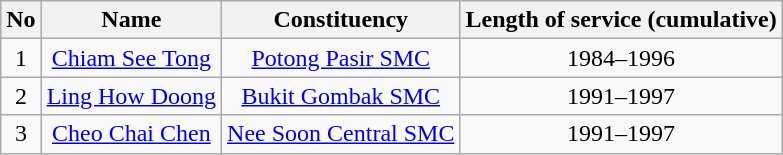<table class="wikitable" style="text-align:center;">
<tr>
<th>No</th>
<th>Name</th>
<th>Constituency</th>
<th>Length of service (cumulative)</th>
</tr>
<tr>
<td>1</td>
<td><a href='#'>Chiam See Tong</a></td>
<td><a href='#'>Potong Pasir SMC</a></td>
<td>1984–1996</td>
</tr>
<tr>
<td>2</td>
<td><a href='#'>Ling How Doong</a></td>
<td><a href='#'>Bukit Gombak SMC</a></td>
<td>1991–1997</td>
</tr>
<tr>
<td>3</td>
<td><a href='#'>Cheo Chai Chen</a></td>
<td><a href='#'>Nee Soon Central SMC</a></td>
<td>1991–1997</td>
</tr>
</table>
